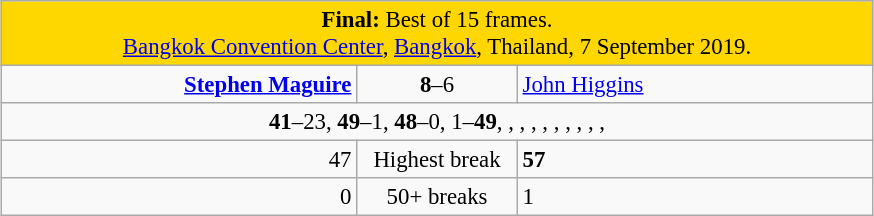<table class="wikitable" style="font-size: 95%; margin: 1em auto 1em auto;">
<tr>
<td colspan="3" align="center" bgcolor="#ffd700"><strong>Final:</strong> Best of 15 frames.<br> <a href='#'>Bangkok Convention Center</a>, <a href='#'>Bangkok</a>, Thailand, 7 September 2019.</td>
</tr>
<tr>
<td width="230" align="right"><strong><a href='#'>Stephen Maguire</a></strong><br></td>
<td width="100" align="center"><strong>8</strong>–6</td>
<td width="230"><a href='#'>John Higgins</a><br></td>
</tr>
<tr>
<td colspan="3" align="center" style="font-size: 100%"><strong>41</strong>–23, <strong>49</strong>–1, <strong>48</strong>–0, 1–<strong>49</strong>, , , , , , , , , , </td>
</tr>
<tr>
<td align="right">47</td>
<td align="center">Highest break</td>
<td><strong>57</strong></td>
</tr>
<tr>
<td align="right">0</td>
<td align="center">50+ breaks</td>
<td>1</td>
</tr>
</table>
